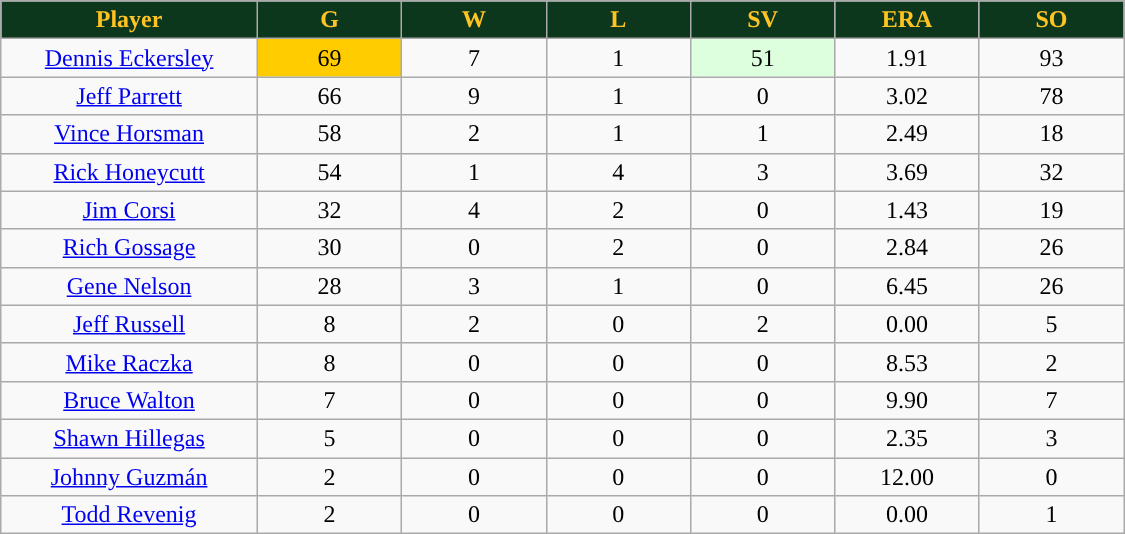<table class="wikitable sortable">
<tr>
<th style="background:#0C371D;color:#ffc322;" width="16%">Player</th>
<th style="background:#0C371D;color:#ffc322;" width="9%">G</th>
<th style="background:#0C371D;color:#ffc322;" width="9%">W</th>
<th style="background:#0C371D;color:#ffc322;" width="9%">L</th>
<th style="background:#0C371D;color:#ffc322;" width="9%">SV</th>
<th style="background:#0C371D;color:#ffc322;" width="9%">ERA</th>
<th style="background:#0C371D;color:#ffc322;" width="9%">SO</th>
</tr>
<tr align="center">
<td><a href='#'>Dennis Eckersley</a></td>
<td bgcolor="FFCC00">69</td>
<td>7</td>
<td>1</td>
<td style="background:#DDFFDD;">51</td>
<td>1.91</td>
<td>93</td>
</tr>
<tr align="center">
<td><a href='#'>Jeff Parrett</a></td>
<td>66</td>
<td>9</td>
<td>1</td>
<td>0</td>
<td>3.02</td>
<td>78</td>
</tr>
<tr align="center">
<td><a href='#'>Vince Horsman</a></td>
<td>58</td>
<td>2</td>
<td>1</td>
<td>1</td>
<td>2.49</td>
<td>18</td>
</tr>
<tr align="center">
<td><a href='#'>Rick Honeycutt</a></td>
<td>54</td>
<td>1</td>
<td>4</td>
<td>3</td>
<td>3.69</td>
<td>32</td>
</tr>
<tr align="center">
<td><a href='#'>Jim Corsi</a></td>
<td>32</td>
<td>4</td>
<td>2</td>
<td>0</td>
<td>1.43</td>
<td>19</td>
</tr>
<tr align=center>
<td><a href='#'>Rich Gossage</a></td>
<td>30</td>
<td>0</td>
<td>2</td>
<td>0</td>
<td>2.84</td>
<td>26</td>
</tr>
<tr align=center>
<td><a href='#'>Gene Nelson</a></td>
<td>28</td>
<td>3</td>
<td>1</td>
<td>0</td>
<td>6.45</td>
<td>26</td>
</tr>
<tr align=center>
<td><a href='#'>Jeff Russell</a></td>
<td>8</td>
<td>2</td>
<td>0</td>
<td>2</td>
<td>0.00</td>
<td>5</td>
</tr>
<tr align=center>
<td><a href='#'>Mike Raczka</a></td>
<td>8</td>
<td>0</td>
<td>0</td>
<td>0</td>
<td>8.53</td>
<td>2</td>
</tr>
<tr align=center>
<td><a href='#'>Bruce Walton</a></td>
<td>7</td>
<td>0</td>
<td>0</td>
<td>0</td>
<td>9.90</td>
<td>7</td>
</tr>
<tr align=center>
<td><a href='#'>Shawn Hillegas</a></td>
<td>5</td>
<td>0</td>
<td>0</td>
<td>0</td>
<td>2.35</td>
<td>3</td>
</tr>
<tr align=center>
<td><a href='#'>Johnny Guzmán</a></td>
<td>2</td>
<td>0</td>
<td>0</td>
<td>0</td>
<td>12.00</td>
<td>0</td>
</tr>
<tr align=center>
<td><a href='#'>Todd Revenig</a></td>
<td>2</td>
<td>0</td>
<td>0</td>
<td>0</td>
<td>0.00</td>
<td>1</td>
</tr>
</table>
